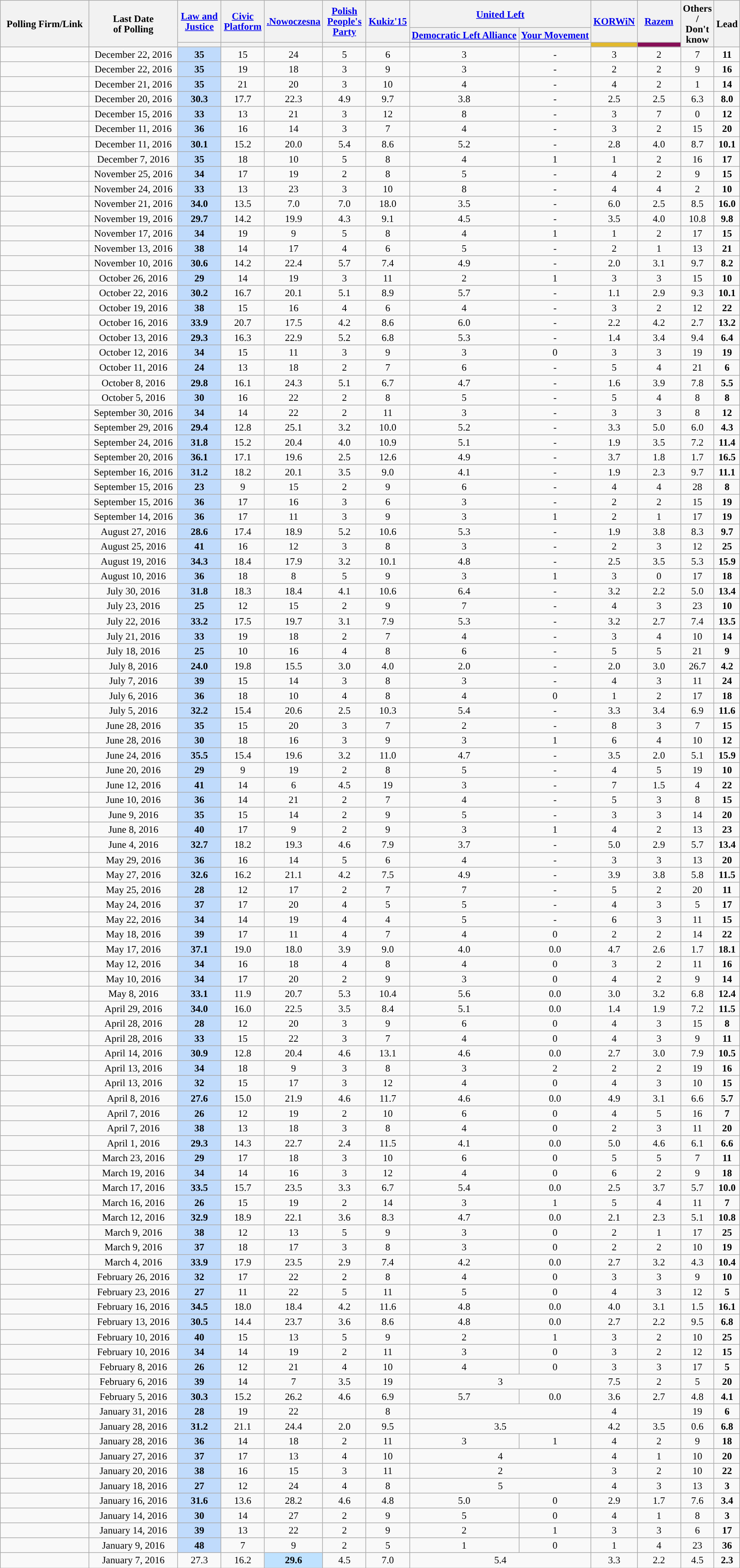<table class="wikitable sortable collapsible" style="text-align:center; font-size:95%; line-height:16px">
<tr style="height:42px;">
<th style="width:130px;" rowspan=3>Polling Firm/Link</th>
<th data-sort-type="date" style="width:130px;" rowspan=3>Last Date<br>of Polling</th>
<th style="width:60px;" rowspan=2 class="unsortable"><a href='#'>Law and Justice</a></th>
<th style="width:60px;" rowspan=2 class="unsortable"><a href='#'>Civic Platform</a></th>
<th rowspan="2" style="width:60px;" class="unsortable"><a href='#'>.Nowoczesna</a></th>
<th rowspan="2" style="width:60px;" class="unsortable"><a href='#'>Polish People's Party</a></th>
<th rowspan="2" style="width:60px;" class="unsortable"><a href='#'>Kukiz'15</a></th>
<th style="width:60px;" colspan=2 class="unsortable"><a href='#'>United Left</a></th>
<th style="width:60px;" rowspan=2 class="unsortable"><a href='#'>KORWiN</a></th>
<th style="width:60px;" rowspan=2 class="unsortable"><a href='#'>Razem</a></th>
<th data-sort-type="number" rowspan=3 style="width:40px;">Others /<br>Don't know</th>
<th data-sort-type="number" style="width:30px;" rowspan=3>Lead</th>
</tr>
<tr>
<th class="unsortable"><a href='#'>Democratic Left Alliance</a></th>
<th class="unsortable"><a href='#'>Your Movement</a></th>
</tr>
<tr>
<th data-sort-type="number" style="background:"></th>
<th data-sort-type="number" style="background:"></th>
<th data-sort-type="number" style="background:"></th>
<th data-sort-type="number" style="background:"></th>
<th data-sort-type="number" style="background:"></th>
<th data-sort-type="number" style="background:"></th>
<th data-sort-type="number" style="background:"></th>
<th data-sort-type="number" style="background:#e2b92e;"></th>
<th data-sort-type="number" style="background:#870f57;"></th>
</tr>
<tr>
<td></td>
<td>December 22, 2016</td>
<td style="background:#C0DBFC"><strong>35</strong></td>
<td>15</td>
<td>24</td>
<td>5</td>
<td>6</td>
<td>3</td>
<td>-</td>
<td>3</td>
<td>2</td>
<td>7</td>
<td style="background:"><strong>11</strong></td>
</tr>
<tr>
<td></td>
<td>December 22, 2016</td>
<td style="background:#C0DBFC"><strong>35</strong></td>
<td>19</td>
<td>18</td>
<td>3</td>
<td>9</td>
<td>3</td>
<td>-</td>
<td>2</td>
<td>2</td>
<td>9</td>
<td style="background:"><strong>16</strong></td>
</tr>
<tr>
<td></td>
<td>December 21, 2016</td>
<td style="background:#C0DBFC"><strong>35</strong></td>
<td>21</td>
<td>20</td>
<td>3</td>
<td>10</td>
<td>4</td>
<td>-</td>
<td>4</td>
<td>2</td>
<td>1</td>
<td style="background:"><strong>14</strong></td>
</tr>
<tr>
<td></td>
<td>December 20, 2016</td>
<td style="background:#C0DBFC"><strong>30.3</strong></td>
<td>17.7</td>
<td>22.3</td>
<td>4.9</td>
<td>9.7</td>
<td>3.8</td>
<td>-</td>
<td>2.5</td>
<td>2.5</td>
<td>6.3</td>
<td style="background:"><strong>8.0</strong></td>
</tr>
<tr>
<td></td>
<td>December 15, 2016</td>
<td style="background:#C0DBFC"><strong>33</strong></td>
<td>13</td>
<td>21</td>
<td>3</td>
<td>12</td>
<td>8</td>
<td>-</td>
<td>3</td>
<td>7</td>
<td>0</td>
<td style="background:"><strong>12</strong></td>
</tr>
<tr>
<td></td>
<td>December 11, 2016</td>
<td style="background:#C0DBFC"><strong>36</strong></td>
<td>16</td>
<td>14</td>
<td>3</td>
<td>7</td>
<td>4</td>
<td>-</td>
<td>3</td>
<td>2</td>
<td>15</td>
<td style="background:"><strong>20</strong></td>
</tr>
<tr>
<td></td>
<td>December 11, 2016</td>
<td style="background:#C0DBFC"><strong>30.1</strong></td>
<td>15.2</td>
<td>20.0</td>
<td>5.4</td>
<td>8.6</td>
<td>5.2</td>
<td>-</td>
<td>2.8</td>
<td>4.0</td>
<td>8.7</td>
<td style="background:"><strong>10.1</strong></td>
</tr>
<tr>
<td></td>
<td>December 7, 2016</td>
<td style="background:#C0DBFC"><strong>35</strong></td>
<td>18</td>
<td>10</td>
<td>5</td>
<td>8</td>
<td>4</td>
<td>1</td>
<td>1</td>
<td>2</td>
<td>16</td>
<td style="background:"><strong>17</strong></td>
</tr>
<tr>
<td></td>
<td>November 25, 2016</td>
<td style="background:#C0DBFC"><strong>34</strong></td>
<td>17</td>
<td>19</td>
<td>2</td>
<td>8</td>
<td>5</td>
<td>-</td>
<td>4</td>
<td>2</td>
<td>9</td>
<td style="background:"><strong>15</strong></td>
</tr>
<tr>
<td></td>
<td>November 24, 2016</td>
<td style="background:#C0DBFC"><strong>33</strong></td>
<td>13</td>
<td>23</td>
<td>3</td>
<td>10</td>
<td>8</td>
<td>-</td>
<td>4</td>
<td>4</td>
<td>2</td>
<td style="background:"><strong>10</strong></td>
</tr>
<tr>
<td></td>
<td>November 21, 2016</td>
<td style="background:#C0DBFC"><strong>34.0</strong></td>
<td>13.5</td>
<td>7.0</td>
<td>7.0</td>
<td>18.0</td>
<td>3.5</td>
<td>-</td>
<td>6.0</td>
<td>2.5</td>
<td>8.5</td>
<td style="background:"><strong>16.0</strong></td>
</tr>
<tr>
<td></td>
<td>November 19, 2016</td>
<td style="background:#C0DBFC"><strong>29.7</strong></td>
<td>14.2</td>
<td>19.9</td>
<td>4.3</td>
<td>9.1</td>
<td>4.5</td>
<td>-</td>
<td>3.5</td>
<td>4.0</td>
<td>10.8</td>
<td style="background:"><strong>9.8</strong></td>
</tr>
<tr>
<td></td>
<td>November 17, 2016</td>
<td style="background:#C0DBFC"><strong>34</strong></td>
<td>19</td>
<td>9</td>
<td>5</td>
<td>8</td>
<td>4</td>
<td>1</td>
<td>1</td>
<td>2</td>
<td>17</td>
<td style="background:"><strong>15</strong></td>
</tr>
<tr>
<td></td>
<td>November 13, 2016</td>
<td style="background:#C0DBFC"><strong>38</strong></td>
<td>14</td>
<td>17</td>
<td>4</td>
<td>6</td>
<td>5</td>
<td>-</td>
<td>2</td>
<td>1</td>
<td>13</td>
<td style="background:"><strong>21</strong></td>
</tr>
<tr>
<td></td>
<td>November 10, 2016</td>
<td style="background:#C0DBFC"><strong>30.6</strong></td>
<td>14.2</td>
<td>22.4</td>
<td>5.7</td>
<td>7.4</td>
<td>4.9</td>
<td>-</td>
<td>2.0</td>
<td>3.1</td>
<td>9.7</td>
<td style="background:"><strong>8.2</strong></td>
</tr>
<tr>
<td></td>
<td>October 26, 2016</td>
<td style="background:#C0DBFC"><strong>29</strong></td>
<td>14</td>
<td>19</td>
<td>3</td>
<td>11</td>
<td>2</td>
<td>1</td>
<td>3</td>
<td>3</td>
<td>15</td>
<td style="background:"><strong>10</strong></td>
</tr>
<tr>
<td></td>
<td>October 22, 2016</td>
<td style="background:#C0DBFC"><strong>30.2</strong></td>
<td>16.7</td>
<td>20.1</td>
<td>5.1</td>
<td>8.9</td>
<td>5.7</td>
<td>-</td>
<td>1.1</td>
<td>2.9</td>
<td>9.3</td>
<td style="background:"><strong>10.1</strong></td>
</tr>
<tr>
<td></td>
<td>October 19, 2016</td>
<td style="background:#C0DBFC"><strong>38</strong></td>
<td>15</td>
<td>16</td>
<td>4</td>
<td>6</td>
<td>4</td>
<td>-</td>
<td>3</td>
<td>2</td>
<td>12</td>
<td style="background:"><strong>22</strong></td>
</tr>
<tr>
<td></td>
<td>October 16, 2016</td>
<td style="background:#C0DBFC"><strong>33.9</strong></td>
<td>20.7</td>
<td>17.5</td>
<td>4.2</td>
<td>8.6</td>
<td>6.0</td>
<td>-</td>
<td>2.2</td>
<td>4.2</td>
<td>2.7</td>
<td style="background:"><strong>13.2</strong></td>
</tr>
<tr>
<td></td>
<td>October 13, 2016</td>
<td style="background:#C0DBFC"><strong>29.3</strong></td>
<td>16.3</td>
<td>22.9</td>
<td>5.2</td>
<td>6.8</td>
<td>5.3</td>
<td>-</td>
<td>1.4</td>
<td>3.4</td>
<td>9.4</td>
<td style="background:"><strong>6.4</strong></td>
</tr>
<tr>
<td></td>
<td>October 12, 2016</td>
<td style="background:#C0DBFC"><strong>34</strong></td>
<td>15</td>
<td>11</td>
<td>3</td>
<td>9</td>
<td>3</td>
<td>0</td>
<td>3</td>
<td>3</td>
<td>19</td>
<td style="background:"><strong>19</strong></td>
</tr>
<tr>
<td></td>
<td>October 11, 2016</td>
<td style="background:#C0DBFC"><strong>24</strong></td>
<td>13</td>
<td>18</td>
<td>2</td>
<td>7</td>
<td>6</td>
<td>-</td>
<td>5</td>
<td>4</td>
<td>21</td>
<td style="background:"><strong>6</strong></td>
</tr>
<tr>
<td></td>
<td>October 8, 2016</td>
<td style="background:#C0DBFC"><strong>29.8</strong></td>
<td>16.1</td>
<td>24.3</td>
<td>5.1</td>
<td>6.7</td>
<td>4.7</td>
<td>-</td>
<td>1.6</td>
<td>3.9</td>
<td>7.8</td>
<td style="background:"><strong>5.5</strong></td>
</tr>
<tr>
<td></td>
<td>October 5, 2016</td>
<td style="background:#C0DBFC"><strong>30</strong></td>
<td>16</td>
<td>22</td>
<td>2</td>
<td>8</td>
<td>5</td>
<td>-</td>
<td>5</td>
<td>4</td>
<td>8</td>
<td style="background:"><strong>8</strong></td>
</tr>
<tr>
<td></td>
<td>September 30, 2016</td>
<td style="background:#C0DBFC"><strong>34</strong></td>
<td>14</td>
<td>22</td>
<td>2</td>
<td>11</td>
<td>3</td>
<td>-</td>
<td>3</td>
<td>3</td>
<td>8</td>
<td style="background:"><strong>12</strong></td>
</tr>
<tr>
<td></td>
<td>September 29, 2016</td>
<td style="background:#C0DBFC"><strong>29.4</strong></td>
<td>12.8</td>
<td>25.1</td>
<td>3.2</td>
<td>10.0</td>
<td>5.2</td>
<td>-</td>
<td>3.3</td>
<td>5.0</td>
<td>6.0</td>
<td style="background:"><strong>4.3</strong></td>
</tr>
<tr>
<td></td>
<td>September 24, 2016</td>
<td style="background:#C0DBFC"><strong>31.8</strong></td>
<td>15.2</td>
<td>20.4</td>
<td>4.0</td>
<td>10.9</td>
<td>5.1</td>
<td>-</td>
<td>1.9</td>
<td>3.5</td>
<td>7.2</td>
<td style="background:"><strong>11.4</strong></td>
</tr>
<tr>
<td></td>
<td>September 20, 2016</td>
<td style="background:#C0DBFC"><strong>36.1</strong></td>
<td>17.1</td>
<td>19.6</td>
<td>2.5</td>
<td>12.6</td>
<td>4.9</td>
<td>-</td>
<td>3.7</td>
<td>1.8</td>
<td>1.7</td>
<td style="background:"><strong>16.5</strong></td>
</tr>
<tr>
<td></td>
<td>September 16, 2016</td>
<td style="background:#C0DBFC"><strong>31.2</strong></td>
<td>18.2</td>
<td>20.1</td>
<td>3.5</td>
<td>9.0</td>
<td>4.1</td>
<td>-</td>
<td>1.9</td>
<td>2.3</td>
<td>9.7</td>
<td style="background:"><strong>11.1</strong></td>
</tr>
<tr>
<td></td>
<td>September 15, 2016</td>
<td style="background:#C0DBFC"><strong>23</strong></td>
<td>9</td>
<td>15</td>
<td>2</td>
<td>9</td>
<td>6</td>
<td>-</td>
<td>4</td>
<td>4</td>
<td>28</td>
<td style="background:"><strong>8</strong></td>
</tr>
<tr>
<td></td>
<td>September 15, 2016</td>
<td style="background:#C0DBFC"><strong>36</strong></td>
<td>17</td>
<td>16</td>
<td>3</td>
<td>6</td>
<td>3</td>
<td>-</td>
<td>2</td>
<td>2</td>
<td>15</td>
<td style="background:"><strong>19</strong></td>
</tr>
<tr>
<td></td>
<td>September 14, 2016</td>
<td style="background:#C0DBFC"><strong>36</strong></td>
<td>17</td>
<td>11</td>
<td>3</td>
<td>9</td>
<td>3</td>
<td>1</td>
<td>2</td>
<td>1</td>
<td>17</td>
<td style="background:"><strong>19</strong></td>
</tr>
<tr>
<td></td>
<td>August 27, 2016</td>
<td style="background:#C0DBFC"><strong>28.6</strong></td>
<td>17.4</td>
<td>18.9</td>
<td>5.2</td>
<td>10.6</td>
<td>5.3</td>
<td>-</td>
<td>1.9</td>
<td>3.8</td>
<td>8.3</td>
<td style="background:"><strong>9.7</strong></td>
</tr>
<tr>
<td></td>
<td>August 25, 2016</td>
<td style="background:#C0DBFC"><strong>41</strong></td>
<td>16</td>
<td>12</td>
<td>3</td>
<td>8</td>
<td>3</td>
<td>-</td>
<td>2</td>
<td>3</td>
<td>12</td>
<td style="background:"><strong>25</strong></td>
</tr>
<tr>
<td></td>
<td>August 19, 2016</td>
<td style="background:#C0DBFC"><strong>34.3</strong></td>
<td>18.4</td>
<td>17.9</td>
<td>3.2</td>
<td>10.1</td>
<td>4.8</td>
<td>-</td>
<td>2.5</td>
<td>3.5</td>
<td>5.3</td>
<td style="background:"><strong>15.9</strong></td>
</tr>
<tr>
<td></td>
<td>August 10, 2016</td>
<td style="background:#C0DBFC"><strong>36</strong></td>
<td>18</td>
<td>8</td>
<td>5</td>
<td>9</td>
<td>3</td>
<td>1</td>
<td>3</td>
<td>0</td>
<td>17</td>
<td style="background:"><strong>18</strong></td>
</tr>
<tr>
<td></td>
<td>July 30, 2016</td>
<td style="background:#C0DBFC"><strong>31.8</strong></td>
<td>18.3</td>
<td>18.4</td>
<td>4.1</td>
<td>10.6</td>
<td>6.4</td>
<td>-</td>
<td>3.2</td>
<td>2.2</td>
<td>5.0</td>
<td style="background:"><strong>13.4</strong></td>
</tr>
<tr>
<td></td>
<td>July 23, 2016</td>
<td style="background:#C0DBFC"><strong>25</strong></td>
<td>12</td>
<td>15</td>
<td>2</td>
<td>9</td>
<td>7</td>
<td>-</td>
<td>4</td>
<td>3</td>
<td>23</td>
<td style="background:"><strong>10</strong></td>
</tr>
<tr>
<td></td>
<td>July 22, 2016</td>
<td style="background:#C0DBFC"><strong>33.2</strong></td>
<td>17.5</td>
<td>19.7</td>
<td>3.1</td>
<td>7.9</td>
<td>5.3</td>
<td>-</td>
<td>3.2</td>
<td>2.7</td>
<td>7.4</td>
<td style="background:"><strong>13.5</strong></td>
</tr>
<tr>
<td></td>
<td>July 21, 2016</td>
<td style="background:#C0DBFC"><strong>33</strong></td>
<td>19</td>
<td>18</td>
<td>2</td>
<td>7</td>
<td>4</td>
<td>-</td>
<td>3</td>
<td>4</td>
<td>10</td>
<td style="background:"><strong>14</strong></td>
</tr>
<tr>
<td></td>
<td>July 18, 2016</td>
<td style="background:#C0DBFC"><strong>25</strong></td>
<td>10</td>
<td>16</td>
<td>4</td>
<td>8</td>
<td>6</td>
<td>-</td>
<td>5</td>
<td>5</td>
<td>21</td>
<td style="background:"><strong>9</strong></td>
</tr>
<tr>
<td></td>
<td>July 8, 2016</td>
<td style="background:#C0DBFC"><strong>24.0</strong></td>
<td>19.8</td>
<td>15.5</td>
<td>3.0</td>
<td>4.0</td>
<td>2.0</td>
<td>-</td>
<td>2.0</td>
<td>3.0</td>
<td>26.7</td>
<td style="background:"><strong>4.2</strong></td>
</tr>
<tr>
<td></td>
<td>July 7, 2016</td>
<td style="background:#C0DBFC"><strong>39</strong></td>
<td>15</td>
<td>14</td>
<td>3</td>
<td>8</td>
<td>3</td>
<td>-</td>
<td>4</td>
<td>3</td>
<td>11</td>
<td style="background:"><strong>24</strong></td>
</tr>
<tr>
<td></td>
<td>July 6, 2016</td>
<td style="background:#C0DBFC"><strong>36</strong></td>
<td>18</td>
<td>10</td>
<td>4</td>
<td>8</td>
<td>4</td>
<td>0</td>
<td>1</td>
<td>2</td>
<td>17</td>
<td style="background:"><strong>18</strong></td>
</tr>
<tr>
<td></td>
<td>July 5, 2016</td>
<td style="background:#C0DBFC"><strong>32.2</strong></td>
<td>15.4</td>
<td>20.6</td>
<td>2.5</td>
<td>10.3</td>
<td>5.4</td>
<td>-</td>
<td>3.3</td>
<td>3.4</td>
<td>6.9</td>
<td style="background:"><strong>11.6</strong></td>
</tr>
<tr>
<td></td>
<td>June 28, 2016</td>
<td style="background:#C0DBFC"><strong>35</strong></td>
<td>15</td>
<td>20</td>
<td>3</td>
<td>7</td>
<td>2</td>
<td>-</td>
<td>8</td>
<td>3</td>
<td>7</td>
<td style="background:"><strong>15</strong></td>
</tr>
<tr>
<td></td>
<td>June 28, 2016</td>
<td style="background:#C0DBFC"><strong>30</strong></td>
<td>18</td>
<td>16</td>
<td>3</td>
<td>9</td>
<td>3</td>
<td>1</td>
<td>6</td>
<td>4</td>
<td>10</td>
<td style="background:"><strong>12</strong></td>
</tr>
<tr>
<td></td>
<td>June 24, 2016</td>
<td style="background:#C0DBFC"><strong>35.5</strong></td>
<td>15.4</td>
<td>19.6</td>
<td>3.2</td>
<td>11.0</td>
<td>4.7</td>
<td>-</td>
<td>3.5</td>
<td>2.0</td>
<td>5.1</td>
<td style="background:"><strong>15.9</strong></td>
</tr>
<tr>
<td></td>
<td>June 20, 2016</td>
<td style="background:#C0DBFC"><strong>29</strong></td>
<td>9</td>
<td>19</td>
<td>2</td>
<td>8</td>
<td>5</td>
<td>-</td>
<td>4</td>
<td>5</td>
<td>19</td>
<td style="background:"><strong>10</strong></td>
</tr>
<tr>
<td></td>
<td>June 12, 2016</td>
<td style="background:#C0DBFC"><strong>41</strong></td>
<td>14</td>
<td>6</td>
<td>4.5</td>
<td>19</td>
<td>3</td>
<td>-</td>
<td>7</td>
<td>1.5</td>
<td>4</td>
<td style="background:"><strong>22</strong></td>
</tr>
<tr>
<td></td>
<td>June 10, 2016</td>
<td style="background:#C0DBFC"><strong>36</strong></td>
<td>14</td>
<td>21</td>
<td>2</td>
<td>7</td>
<td>4</td>
<td>-</td>
<td>5</td>
<td>3</td>
<td>8</td>
<td style="background:"><strong>15</strong></td>
</tr>
<tr>
<td></td>
<td>June 9, 2016</td>
<td style="background:#C0DBFC"><strong>35</strong></td>
<td>15</td>
<td>14</td>
<td>2</td>
<td>9</td>
<td>5</td>
<td>-</td>
<td>3</td>
<td>3</td>
<td>14</td>
<td style="background:"><strong>20</strong></td>
</tr>
<tr>
<td></td>
<td>June 8, 2016</td>
<td style="background:#C0DBFC"><strong>40</strong></td>
<td>17</td>
<td>9</td>
<td>2</td>
<td>9</td>
<td>3</td>
<td>1</td>
<td>4</td>
<td>2</td>
<td>13</td>
<td style="background:"><strong>23</strong></td>
</tr>
<tr>
<td></td>
<td>June 4, 2016</td>
<td style="background:#C0DBFC"><strong>32.7</strong></td>
<td>18.2</td>
<td>19.3</td>
<td>4.6</td>
<td>7.9</td>
<td>3.7</td>
<td>-</td>
<td>5.0</td>
<td>2.9</td>
<td>5.7</td>
<td style="background:"><strong>13.4</strong></td>
</tr>
<tr>
<td></td>
<td>May 29, 2016</td>
<td style="background:#C0DBFC"><strong>36</strong></td>
<td>16</td>
<td>14</td>
<td>5</td>
<td>6</td>
<td>4</td>
<td>-</td>
<td>3</td>
<td>3</td>
<td>13</td>
<td style="background:"><strong>20</strong></td>
</tr>
<tr>
<td></td>
<td>May 27, 2016</td>
<td style="background:#C0DBFC"><strong>32.6</strong></td>
<td>16.2</td>
<td>21.1</td>
<td>4.2</td>
<td>7.5</td>
<td>4.9</td>
<td>-</td>
<td>3.9</td>
<td>3.8</td>
<td>5.8</td>
<td style="background:"><strong>11.5</strong></td>
</tr>
<tr>
<td></td>
<td>May 25, 2016</td>
<td style="background:#C0DBFC"><strong>28</strong></td>
<td>12</td>
<td>17</td>
<td>2</td>
<td>7</td>
<td>7</td>
<td>-</td>
<td>5</td>
<td>2</td>
<td>20</td>
<td style="background:"><strong>11</strong></td>
</tr>
<tr>
<td></td>
<td>May 24, 2016</td>
<td style="background:#C0DBFC"><strong>37</strong></td>
<td>17</td>
<td>20</td>
<td>4</td>
<td>5</td>
<td>5</td>
<td>-</td>
<td>4</td>
<td>3</td>
<td>5</td>
<td style="background:"><strong>17</strong></td>
</tr>
<tr>
<td></td>
<td>May 22, 2016</td>
<td style="background:#C0DBFC"><strong>34</strong></td>
<td>14</td>
<td>19</td>
<td>4</td>
<td>4</td>
<td>5</td>
<td>-</td>
<td>6</td>
<td>3</td>
<td>11</td>
<td style="background:"><strong>15</strong></td>
</tr>
<tr>
<td></td>
<td>May 18, 2016</td>
<td style="background:#C0DBFC"><strong>39</strong></td>
<td>17</td>
<td>11</td>
<td>4</td>
<td>7</td>
<td>4</td>
<td>0</td>
<td>2</td>
<td>2</td>
<td>14</td>
<td style="background:"><strong>22</strong></td>
</tr>
<tr>
<td></td>
<td>May 17, 2016</td>
<td style="background:#C0DBFC"><strong>37.1</strong></td>
<td>19.0</td>
<td>18.0</td>
<td>3.9</td>
<td>9.0</td>
<td>4.0</td>
<td>0.0</td>
<td>4.7</td>
<td>2.6</td>
<td>1.7</td>
<td style="background:"><strong>18.1</strong></td>
</tr>
<tr>
<td></td>
<td>May 12, 2016</td>
<td style="background:#C0DBFC"><strong>34</strong></td>
<td>16</td>
<td>18</td>
<td>4</td>
<td>8</td>
<td>4</td>
<td>0</td>
<td>3</td>
<td>2</td>
<td>11</td>
<td style="background:"><strong>16</strong></td>
</tr>
<tr>
<td></td>
<td>May 10, 2016</td>
<td style="background:#C0DBFC"><strong>34</strong></td>
<td>17</td>
<td>20</td>
<td>2</td>
<td>9</td>
<td>3</td>
<td>0</td>
<td>4</td>
<td>2</td>
<td>9</td>
<td style="background:"><strong>14</strong></td>
</tr>
<tr>
<td></td>
<td>May 8, 2016</td>
<td style="background:#C0DBFC"><strong>33.1</strong></td>
<td>11.9</td>
<td>20.7</td>
<td>5.3</td>
<td>10.4</td>
<td>5.6</td>
<td>0.0</td>
<td>3.0</td>
<td>3.2</td>
<td>6.8</td>
<td style="background:"><strong>12.4</strong></td>
</tr>
<tr>
<td></td>
<td>April 29, 2016</td>
<td style="background:#C0DBFC"><strong>34.0</strong></td>
<td>16.0</td>
<td>22.5</td>
<td>3.5</td>
<td>8.4</td>
<td>5.1</td>
<td>0.0</td>
<td>1.4</td>
<td>1.9</td>
<td>7.2</td>
<td style="background:"><strong>11.5</strong></td>
</tr>
<tr>
<td></td>
<td>April 28, 2016</td>
<td style="background:#C0DBFC"><strong>28</strong></td>
<td>12</td>
<td>20</td>
<td>3</td>
<td>9</td>
<td>6</td>
<td>0</td>
<td>4</td>
<td>3</td>
<td>15</td>
<td style="background:"><strong>8</strong></td>
</tr>
<tr>
<td></td>
<td>April 28, 2016</td>
<td style="background:#C0DBFC"><strong>33</strong></td>
<td>15</td>
<td>22</td>
<td>3</td>
<td>7</td>
<td>4</td>
<td>0</td>
<td>4</td>
<td>3</td>
<td>9</td>
<td style="background:"><strong>11</strong></td>
</tr>
<tr>
<td></td>
<td>April 14, 2016</td>
<td style="background:#C0DBFC"><strong>30.9</strong></td>
<td>12.8</td>
<td>20.4</td>
<td>4.6</td>
<td>13.1</td>
<td>4.6</td>
<td>0.0</td>
<td>2.7</td>
<td>3.0</td>
<td>7.9</td>
<td style="background:"><strong>10.5</strong></td>
</tr>
<tr>
<td></td>
<td>April 13, 2016</td>
<td style="background:#C0DBFC"><strong>34</strong></td>
<td>18</td>
<td>9</td>
<td>3</td>
<td>8</td>
<td>3</td>
<td>2</td>
<td>2</td>
<td>2</td>
<td>19</td>
<td style="background:"><strong>16</strong></td>
</tr>
<tr>
<td></td>
<td>April 13, 2016</td>
<td style="background:#C0DBFC"><strong>32</strong></td>
<td>15</td>
<td>17</td>
<td>3</td>
<td>12</td>
<td>4</td>
<td>0</td>
<td>4</td>
<td>3</td>
<td>10</td>
<td style="background:"><strong>15</strong></td>
</tr>
<tr>
<td></td>
<td>April 8, 2016</td>
<td style="background:#C0DBFC"><strong>27.6</strong></td>
<td>15.0</td>
<td>21.9</td>
<td>4.6</td>
<td>11.7</td>
<td>4.6</td>
<td>0.0</td>
<td>4.9</td>
<td>3.1</td>
<td>6.6</td>
<td style="background:"><strong>5.7</strong></td>
</tr>
<tr>
<td></td>
<td>April 7, 2016</td>
<td style="background:#C0DBFC"><strong>26</strong></td>
<td>12</td>
<td>19</td>
<td>2</td>
<td>10</td>
<td>6</td>
<td>0</td>
<td>4</td>
<td>5</td>
<td>16</td>
<td style="background:"><strong>7</strong></td>
</tr>
<tr>
<td></td>
<td>April 7, 2016</td>
<td style="background:#C0DBFC"><strong>38</strong></td>
<td>13</td>
<td>18</td>
<td>3</td>
<td>8</td>
<td>4</td>
<td>0</td>
<td>2</td>
<td>3</td>
<td>11</td>
<td style="background:"><strong>20</strong></td>
</tr>
<tr>
<td></td>
<td>April 1, 2016</td>
<td style="background:#C0DBFC"><strong>29.3</strong></td>
<td>14.3</td>
<td>22.7</td>
<td>2.4</td>
<td>11.5</td>
<td>4.1</td>
<td>0.0</td>
<td>5.0</td>
<td>4.6</td>
<td>6.1</td>
<td style="background:"><strong>6.6</strong></td>
</tr>
<tr>
<td></td>
<td>March 23, 2016</td>
<td style="background:#C0DBFC"><strong>29</strong></td>
<td>17</td>
<td>18</td>
<td>3</td>
<td>10</td>
<td>6</td>
<td>0</td>
<td>5</td>
<td>5</td>
<td>7</td>
<td style="background:"><strong>11</strong></td>
</tr>
<tr>
<td></td>
<td>March 19, 2016</td>
<td style="background:#C0DBFC"><strong>34</strong></td>
<td>14</td>
<td>16</td>
<td>3</td>
<td>12</td>
<td>4</td>
<td>0</td>
<td>6</td>
<td>2</td>
<td>9</td>
<td style="background:"><strong>18</strong></td>
</tr>
<tr>
<td></td>
<td>March 17, 2016</td>
<td style="background:#C0DBFC"><strong>33.5</strong></td>
<td>15.7</td>
<td>23.5</td>
<td>3.3</td>
<td>6.7</td>
<td>5.4</td>
<td>0.0</td>
<td>2.5</td>
<td>3.7</td>
<td>5.7</td>
<td style="background:"><strong>10.0</strong></td>
</tr>
<tr>
<td></td>
<td>March 16, 2016</td>
<td style="background:#C0DBFC"><strong>26</strong></td>
<td>15</td>
<td>19</td>
<td>2</td>
<td>14</td>
<td>3</td>
<td>1</td>
<td>5</td>
<td>4</td>
<td>11</td>
<td style="background:"><strong>7</strong></td>
</tr>
<tr>
<td></td>
<td>March 12, 2016</td>
<td style="background:#C0DBFC"><strong>32.9</strong></td>
<td>18.9</td>
<td>22.1</td>
<td>3.6</td>
<td>8.3</td>
<td>4.7</td>
<td>0.0</td>
<td>2.1</td>
<td>2.3</td>
<td>5.1</td>
<td style="background:"><strong>10.8</strong></td>
</tr>
<tr>
<td></td>
<td>March 9, 2016</td>
<td style="background:#C0DBFC"><strong>38</strong></td>
<td>12</td>
<td>13</td>
<td>5</td>
<td>9</td>
<td>3</td>
<td>0</td>
<td>2</td>
<td>1</td>
<td>17</td>
<td style="background:"><strong>25</strong></td>
</tr>
<tr>
<td></td>
<td>March 9, 2016</td>
<td style="background:#C0DBFC"><strong>37</strong></td>
<td>18</td>
<td>17</td>
<td>3</td>
<td>8</td>
<td>3</td>
<td>0</td>
<td>2</td>
<td>2</td>
<td>10</td>
<td style="background:"><strong>19</strong></td>
</tr>
<tr>
<td></td>
<td>March 4, 2016</td>
<td style="background:#C0DBFC"><strong>33.9</strong></td>
<td>17.9</td>
<td>23.5</td>
<td>2.9</td>
<td>7.4</td>
<td>4.2</td>
<td>0.0</td>
<td>2.7</td>
<td>3.2</td>
<td>4.3</td>
<td style="background:"><strong>10.4</strong></td>
</tr>
<tr>
<td></td>
<td>February 26, 2016</td>
<td style="background:#C0DBFC"><strong>32</strong></td>
<td>17</td>
<td>22</td>
<td>2</td>
<td>8</td>
<td>4</td>
<td>0</td>
<td>3</td>
<td>3</td>
<td>9</td>
<td style="background:"><strong>10</strong></td>
</tr>
<tr>
<td></td>
<td>February 23, 2016</td>
<td style="background:#C0DBFC"><strong>27</strong></td>
<td>11</td>
<td>22</td>
<td>5</td>
<td>11</td>
<td>5</td>
<td>0</td>
<td>4</td>
<td>3</td>
<td>12</td>
<td style="background:"><strong>5</strong></td>
</tr>
<tr>
<td></td>
<td>February 16, 2016</td>
<td style="background:#C0DBFC"><strong>34.5</strong></td>
<td>18.0</td>
<td>18.4</td>
<td>4.2</td>
<td>11.6</td>
<td>4.8</td>
<td>0.0</td>
<td>4.0</td>
<td>3.1</td>
<td>1.5</td>
<td style="background:"><strong>16.1</strong></td>
</tr>
<tr>
<td></td>
<td>February 13, 2016</td>
<td style="background:#C0DBFC"><strong>30.5</strong></td>
<td>14.4</td>
<td>23.7</td>
<td>3.6</td>
<td>8.6</td>
<td>4.8</td>
<td>0.0</td>
<td>2.7</td>
<td>2.2</td>
<td>9.5</td>
<td style="background:"><strong>6.8</strong></td>
</tr>
<tr>
<td></td>
<td>February 10, 2016</td>
<td style="background:#C0DBFC"><strong>40</strong></td>
<td>15</td>
<td>13</td>
<td>5</td>
<td>9</td>
<td>2</td>
<td>1</td>
<td>3</td>
<td>2</td>
<td>10</td>
<td style="background:"><strong>25</strong></td>
</tr>
<tr>
<td></td>
<td>February 10, 2016</td>
<td style="background:#C0DBFC"><strong>34</strong></td>
<td>14</td>
<td>19</td>
<td>2</td>
<td>11</td>
<td>3</td>
<td>0</td>
<td>3</td>
<td>2</td>
<td>12</td>
<td style="background:"><strong>15</strong></td>
</tr>
<tr>
<td></td>
<td>February 8, 2016</td>
<td style="background:#C0DBFC"><strong>26</strong></td>
<td>12</td>
<td>21</td>
<td>4</td>
<td>10</td>
<td>4</td>
<td>0</td>
<td>3</td>
<td>3</td>
<td>17</td>
<td style="background:"><strong>5</strong></td>
</tr>
<tr>
<td></td>
<td>February 6, 2016</td>
<td style="background:#C0DBFC"><strong>39</strong></td>
<td>14</td>
<td>7</td>
<td>3.5</td>
<td>19</td>
<td colspan=2>3</td>
<td>7.5</td>
<td>2</td>
<td>5</td>
<td style="background:"><strong>20</strong></td>
</tr>
<tr>
<td></td>
<td>February 5, 2016</td>
<td style="background:#C0DBFC"><strong>30.3</strong></td>
<td>15.2</td>
<td>26.2</td>
<td>4.6</td>
<td>6.9</td>
<td>5.7</td>
<td>0.0</td>
<td>3.6</td>
<td>2.7</td>
<td>4.8</td>
<td style="background:"><strong>4.1</strong></td>
</tr>
<tr>
<td></td>
<td>January 31, 2016</td>
<td style="background:#C0DBFC"><strong>28</strong></td>
<td>19</td>
<td>22</td>
<td></td>
<td>8</td>
<td colspan=2></td>
<td>4</td>
<td></td>
<td>19</td>
<td style="background:"><strong>6</strong></td>
</tr>
<tr>
<td></td>
<td>January 28, 2016</td>
<td style="background:#C0DBFC"><strong>31.2</strong></td>
<td>21.1</td>
<td>24.4</td>
<td>2.0</td>
<td>9.5</td>
<td colspan=2>3.5</td>
<td>4.2</td>
<td>3.5</td>
<td>0.6</td>
<td style="background:"><strong>6.8</strong></td>
</tr>
<tr>
<td></td>
<td>January 28, 2016</td>
<td style="background:#C0DBFC"><strong>36</strong></td>
<td>14</td>
<td>18</td>
<td>2</td>
<td>11</td>
<td>3</td>
<td>1</td>
<td>4</td>
<td>2</td>
<td>9</td>
<td style="background:"><strong>18</strong></td>
</tr>
<tr>
<td></td>
<td>January 27, 2016</td>
<td style="background:#C0DBFC"><strong>37</strong></td>
<td>17</td>
<td>13</td>
<td>4</td>
<td>10</td>
<td colspan=2>4</td>
<td>4</td>
<td>1</td>
<td>10</td>
<td style="background:"><strong>20</strong></td>
</tr>
<tr>
<td></td>
<td>January 20, 2016</td>
<td style="background:#C0DBFC"><strong>38</strong></td>
<td>16</td>
<td>15</td>
<td>3</td>
<td>11</td>
<td colspan=2>2</td>
<td>3</td>
<td>2</td>
<td>10</td>
<td style="background:"><strong>22</strong></td>
</tr>
<tr>
<td></td>
<td>January 18, 2016</td>
<td style="background:#C0DBFC"><strong>27</strong></td>
<td>12</td>
<td>24</td>
<td>4</td>
<td>8</td>
<td colspan=2>5</td>
<td>4</td>
<td>3</td>
<td>13</td>
<td style="background:"><strong>3</strong></td>
</tr>
<tr>
<td></td>
<td>January 16, 2016</td>
<td style="background:#C0DBFC"><strong>31.6</strong></td>
<td>13.6</td>
<td>28.2</td>
<td>4.6</td>
<td>4.8</td>
<td>5.0</td>
<td>0</td>
<td>2.9</td>
<td>1.7</td>
<td>7.6</td>
<td style="background:"><strong>3.4</strong></td>
</tr>
<tr>
<td></td>
<td>January 14, 2016</td>
<td style="background:#C0DBFC"><strong>30</strong></td>
<td>14</td>
<td>27</td>
<td>2</td>
<td>9</td>
<td>5</td>
<td>0</td>
<td>4</td>
<td>1</td>
<td>8</td>
<td style="background:"><strong>3</strong></td>
</tr>
<tr>
<td></td>
<td>January 14, 2016</td>
<td style="background:#C0DBFC"><strong>39</strong></td>
<td>13</td>
<td>22</td>
<td>2</td>
<td>9</td>
<td>2</td>
<td>1</td>
<td>3</td>
<td>3</td>
<td>6</td>
<td style="background:"><strong>17</strong></td>
</tr>
<tr>
<td></td>
<td>January 9, 2016</td>
<td style="background:#C0DBFC"><strong>48</strong></td>
<td>7</td>
<td>9</td>
<td>2</td>
<td>5</td>
<td>1</td>
<td>0</td>
<td>1</td>
<td>4</td>
<td>23</td>
<td style="background:"><strong>36</strong></td>
</tr>
<tr>
<td></td>
<td>January 7, 2016</td>
<td>27.3</td>
<td>16.2</td>
<td style="background:#BFE2FF"><strong>29.6</strong></td>
<td>4.5</td>
<td>7.0</td>
<td colspan=2>5.4</td>
<td>3.3</td>
<td>2.2</td>
<td>4.5</td>
<td style="background:"><strong>2.3</strong></td>
</tr>
</table>
